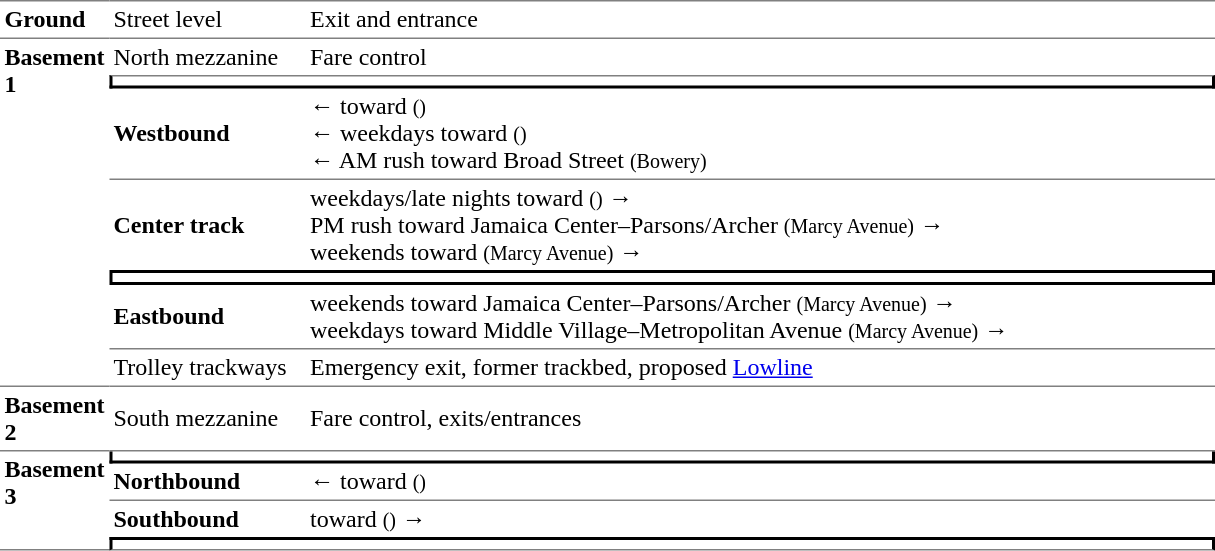<table table border=0 cellspacing=0 cellpadding=3>
<tr>
<td style="border-top:solid 1px gray;" width=50><strong>Ground</strong></td>
<td style="border-top:solid 1px gray;" width=125>Street level</td>
<td style="border-top:solid 1px gray;" width=600>Exit and entrance</td>
</tr>
<tr>
<td style="border-top:solid 1px gray;border-bottom:solid 1px gray;vertical-align:top;" rowspan=7><strong>Basement 1</strong></td>
<td style="border-top:solid 1px gray;">North mezzanine</td>
<td style="border-top:solid 1px gray;">Fare control</td>
</tr>
<tr>
<td style="border-top:solid 1px gray;border-right:solid 2px black;border-left:solid 2px black;border-bottom:solid 2px black;text-align:center;" colspan=2></td>
</tr>
<tr>
<td style="border-bottom:solid 1px gray;"><span><strong>Westbound</strong></span></td>
<td style="border-bottom:solid 1px gray;">←  toward  <small>()</small><br>←  weekdays toward  <small>()</small><br>←  AM rush toward Broad Street <small>(Bowery)</small></td>
</tr>
<tr>
<td><span><strong>Center track</strong></span></td>
<td>  weekdays/late nights toward  <small>()</small> →<br>  PM rush toward Jamaica Center–Parsons/Archer <small>(Marcy Avenue)</small> →<br>  weekends toward  <small>(Marcy Avenue)</small> →</td>
</tr>
<tr>
<td style="border-top:solid 2px black;border-right:solid 2px black;border-left:solid 2px black;border-bottom:solid 2px black;text-align:center;" colspan=2></td>
</tr>
<tr>
<td style="border-bottom:solid 1px gray;"><span><strong>Eastbound</strong></span></td>
<td style="border-bottom:solid 1px gray;">  weekends toward Jamaica Center–Parsons/Archer <small>(Marcy Avenue)</small> →<br>  weekdays toward Middle Village–Metropolitan Avenue <small>(Marcy Avenue)</small> →</td>
</tr>
<tr>
<td style="border-bottom:solid 1px gray;">Trolley trackways</td>
<td style="border-bottom:solid 1px gray;">Emergency exit, former trackbed, proposed <a href='#'>Lowline</a></td>
</tr>
<tr>
<td style="border-bottom:solid 1px gray;"><strong>Basement 2</strong></td>
<td style="border-bottom:solid 1px gray;">South mezzanine</td>
<td style="border-bottom:solid 1px gray;">Fare control, exits/entrances</td>
</tr>
<tr>
<td style="border-bottom:solid 1px gray;vertical-align:top;" rowspan=4><strong>Basement 3</strong></td>
<td style="border-right:solid 2px black;border-left:solid 2px black;border-bottom:solid 2px black;text-align:center;" colspan=2></td>
</tr>
<tr>
<td style="border-bottom:solid 1px gray;"><span><strong>Northbound</strong></span></td>
<td style="border-bottom:solid 1px gray;">←  toward  <small>()</small></td>
</tr>
<tr>
<td><span><strong>Southbound</strong></span></td>
<td>  toward  <small>()</small> →</td>
</tr>
<tr>
<td style="border-bottom:solid 1px gray;border-top:solid 2px black;border-right:solid 2px black;border-left:solid 2px black;text-align:center;" colspan=2></td>
</tr>
</table>
